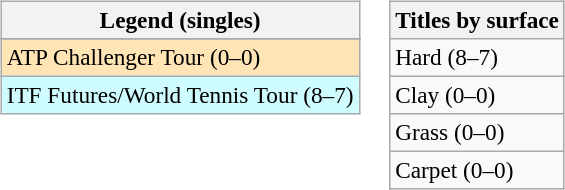<table>
<tr valign=top>
<td><br><table class=wikitable style=font-size:97%>
<tr>
<th>Legend (singles)</th>
</tr>
<tr bgcolor=e5d1cb>
</tr>
<tr bgcolor=moccasin>
<td>ATP Challenger Tour (0–0)</td>
</tr>
<tr bgcolor=cffcff>
<td>ITF Futures/World Tennis Tour (8–7)</td>
</tr>
</table>
</td>
<td><br><table class=wikitable style=font-size:97%>
<tr>
<th>Titles by surface</th>
</tr>
<tr>
<td>Hard (8–7)</td>
</tr>
<tr>
<td>Clay (0–0)</td>
</tr>
<tr>
<td>Grass (0–0)</td>
</tr>
<tr>
<td>Carpet (0–0)</td>
</tr>
</table>
</td>
</tr>
</table>
